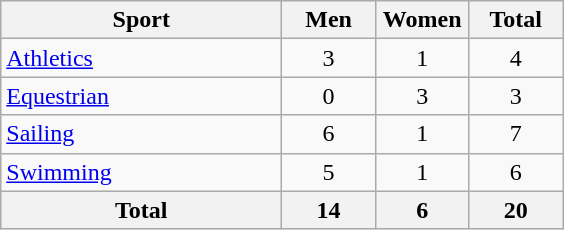<table class="wikitable sortable" style="text-align:center;">
<tr>
<th width=180>Sport</th>
<th width=55>Men</th>
<th width=55>Women</th>
<th width=55>Total</th>
</tr>
<tr>
<td align=left><a href='#'>Athletics</a></td>
<td>3</td>
<td>1</td>
<td>4</td>
</tr>
<tr>
<td align=left><a href='#'>Equestrian</a></td>
<td>0</td>
<td>3</td>
<td>3</td>
</tr>
<tr>
<td align=left><a href='#'>Sailing</a></td>
<td>6</td>
<td>1</td>
<td>7</td>
</tr>
<tr>
<td align=left><a href='#'>Swimming</a></td>
<td>5</td>
<td>1</td>
<td>6</td>
</tr>
<tr>
<th>Total</th>
<th>14</th>
<th>6</th>
<th>20</th>
</tr>
</table>
